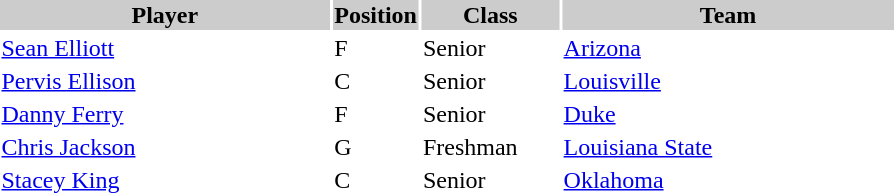<table style="width:600px" "border:'1' 'solid' 'gray'">
<tr>
<th bgcolor="#CCCCCC" style="width:40%">Player</th>
<th bgcolor="#CCCCCC" style="width:4%">Position</th>
<th bgcolor="#CCCCCC" style="width:16%">Class</th>
<th bgcolor="#CCCCCC" style="width:40%">Team</th>
</tr>
<tr>
<td><a href='#'>Sean Elliott</a></td>
<td>F</td>
<td>Senior</td>
<td><a href='#'>Arizona</a></td>
</tr>
<tr>
<td><a href='#'>Pervis Ellison</a></td>
<td>C</td>
<td>Senior</td>
<td><a href='#'>Louisville</a></td>
</tr>
<tr>
<td><a href='#'>Danny Ferry</a></td>
<td>F</td>
<td>Senior</td>
<td><a href='#'>Duke</a></td>
</tr>
<tr>
<td><a href='#'>Chris Jackson</a></td>
<td>G</td>
<td>Freshman</td>
<td><a href='#'>Louisiana State</a></td>
</tr>
<tr>
<td><a href='#'>Stacey King</a></td>
<td>C</td>
<td>Senior</td>
<td><a href='#'>Oklahoma</a></td>
</tr>
</table>
